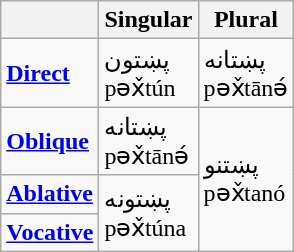<table class="wikitable">
<tr>
<th></th>
<th>Singular</th>
<th>Plural</th>
</tr>
<tr>
<td><strong><a href='#'>Direct</a></strong></td>
<td>پښتون<br>pəx̌tún</td>
<td>پښتانه<br>pəx̌tānə́</td>
</tr>
<tr>
<td><strong><a href='#'>Oblique</a></strong></td>
<td>پښتانه<br>pəx̌tānə́</td>
<td rowspan="3">پښتنو<br>pəx̌tanó</td>
</tr>
<tr>
<td><strong><a href='#'>Ablative</a></strong></td>
<td rowspan="2">پښتونه<br>pəx̌túna</td>
</tr>
<tr>
<td><strong><a href='#'>Vocative</a></strong></td>
</tr>
</table>
